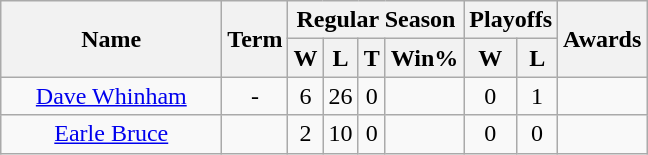<table class="wikitable">
<tr>
<th rowspan="2" style="width:140px;">Name</th>
<th rowspan="2">Term</th>
<th colspan="4">Regular Season</th>
<th colspan="2">Playoffs</th>
<th rowspan="2">Awards</th>
</tr>
<tr>
<th>W</th>
<th>L</th>
<th>T</th>
<th>Win%</th>
<th>W</th>
<th>L</th>
</tr>
<tr>
<td style="text-align:center;"><a href='#'>Dave Whinham</a></td>
<td style="text-align:center;">-</td>
<td style="text-align:center;">6</td>
<td style="text-align:center;">26</td>
<td style="text-align:center;">0</td>
<td style="text-align:center;"></td>
<td style="text-align:center;">0</td>
<td style="text-align:center;">1</td>
<td style="text-align:center;"></td>
</tr>
<tr>
<td style="text-align:center;"><a href='#'>Earle Bruce</a></td>
<td style="text-align:center;"></td>
<td style="text-align:center;">2</td>
<td style="text-align:center;">10</td>
<td style="text-align:center;">0</td>
<td style="text-align:center;"></td>
<td style="text-align:center;">0</td>
<td style="text-align:center;">0</td>
<td style="text-align:center;"></td>
</tr>
</table>
